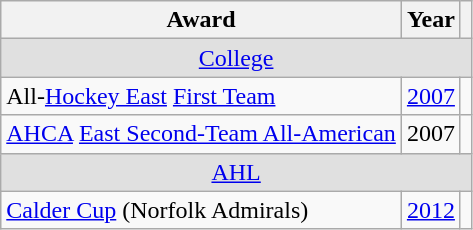<table class="wikitable">
<tr>
<th>Award</th>
<th>Year</th>
<th></th>
</tr>
<tr ALIGN="center" bgcolor="#e0e0e0">
<td colspan="3"><a href='#'>College</a></td>
</tr>
<tr>
<td>All-<a href='#'>Hockey East</a> <a href='#'>First Team</a></td>
<td><a href='#'>2007</a></td>
<td></td>
</tr>
<tr>
<td><a href='#'>AHCA</a> <a href='#'>East Second-Team All-American</a></td>
<td>2007</td>
<td></td>
</tr>
<tr ALIGN="center" bgcolor="#e0e0e0">
<td colspan="3"><a href='#'>AHL</a></td>
</tr>
<tr>
<td><a href='#'>Calder Cup</a> (Norfolk Admirals)</td>
<td><a href='#'>2012</a></td>
<td></td>
</tr>
</table>
